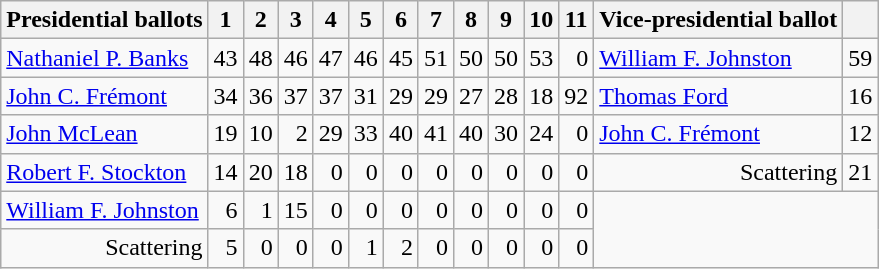<table class="wikitable" style="text-align:right">
<tr>
<th>Presidential ballots</th>
<th>1</th>
<th>2</th>
<th>3</th>
<th>4</th>
<th>5</th>
<th>6</th>
<th>7</th>
<th>8</th>
<th>9</th>
<th>10</th>
<th>11</th>
<th>Vice-presidential ballot</th>
<th></th>
</tr>
<tr>
<td align=left><a href='#'>Nathaniel P. Banks</a></td>
<td>43</td>
<td>48</td>
<td>46</td>
<td>47</td>
<td>46</td>
<td>45</td>
<td>51</td>
<td>50</td>
<td>50</td>
<td>53</td>
<td>0</td>
<td align=left><a href='#'>William F. Johnston</a></td>
<td>59</td>
</tr>
<tr>
<td align=left><a href='#'>John C. Frémont</a></td>
<td>34</td>
<td>36</td>
<td>37</td>
<td>37</td>
<td>31</td>
<td>29</td>
<td>29</td>
<td>27</td>
<td>28</td>
<td>18</td>
<td>92</td>
<td align=left><a href='#'>Thomas Ford</a></td>
<td>16</td>
</tr>
<tr>
<td align=left><a href='#'>John McLean</a></td>
<td>19</td>
<td>10</td>
<td>2</td>
<td>29</td>
<td>33</td>
<td>40</td>
<td>41</td>
<td>40</td>
<td>30</td>
<td>24</td>
<td>0</td>
<td align=left><a href='#'>John C. Frémont</a></td>
<td>12</td>
</tr>
<tr>
<td align=left><a href='#'>Robert F. Stockton</a></td>
<td>14</td>
<td>20</td>
<td>18</td>
<td>0</td>
<td>0</td>
<td>0</td>
<td>0</td>
<td>0</td>
<td>0</td>
<td>0</td>
<td>0</td>
<td>Scattering</td>
<td>21</td>
</tr>
<tr>
<td align=left><a href='#'>William F. Johnston</a></td>
<td>6</td>
<td>1</td>
<td>15</td>
<td>0</td>
<td>0</td>
<td>0</td>
<td>0</td>
<td>0</td>
<td>0</td>
<td>0</td>
<td>0</td>
</tr>
<tr>
<td>Scattering</td>
<td>5</td>
<td>0</td>
<td>0</td>
<td>0</td>
<td>1</td>
<td>2</td>
<td>0</td>
<td>0</td>
<td>0</td>
<td>0</td>
<td>0</td>
</tr>
</table>
